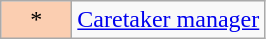<table class="wikitable">
<tr>
<td width="40px" bgcolor="#FBCEB1" align="center">*</td>
<td><a href='#'>Caretaker manager</a></td>
</tr>
</table>
